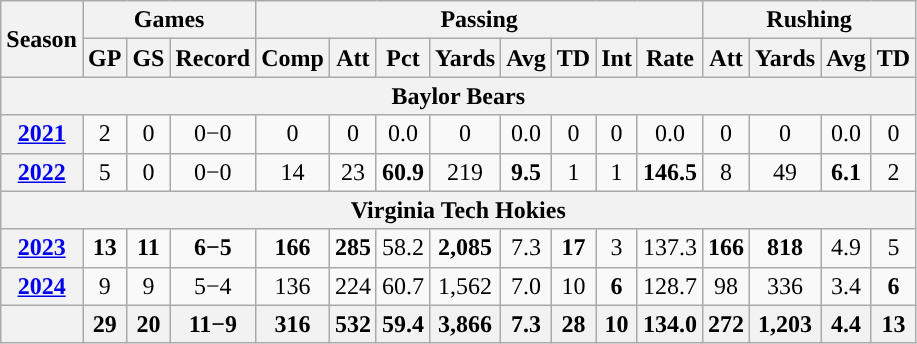<table class="wikitable" style="text-align:center;">
<tr>
<th rowspan="2">Season</th>
<th colspan="3">Games</th>
<th colspan="8">Passing</th>
<th colspan="5">Rushing</th>
</tr>
<tr>
<th>GP</th>
<th>GS</th>
<th>Record</th>
<th>Comp</th>
<th>Att</th>
<th>Pct</th>
<th>Yards</th>
<th>Avg</th>
<th>TD</th>
<th>Int</th>
<th>Rate</th>
<th>Att</th>
<th>Yards</th>
<th>Avg</th>
<th>TD</th>
</tr>
<tr>
<th colspan="16">Baylor Bears</th>
</tr>
<tr>
<th><a href='#'>2021</a></th>
<td>2</td>
<td>0</td>
<td>0−0</td>
<td>0</td>
<td>0</td>
<td>0.0</td>
<td>0</td>
<td>0.0</td>
<td>0</td>
<td>0</td>
<td>0.0</td>
<td>0</td>
<td>0</td>
<td>0.0</td>
<td>0</td>
</tr>
<tr>
<th><a href='#'>2022</a></th>
<td>5</td>
<td>0</td>
<td>0−0</td>
<td>14</td>
<td>23</td>
<td><strong>60.9</strong></td>
<td>219</td>
<td><strong>9.5</strong></td>
<td>1</td>
<td>1</td>
<td><strong>146.5</strong></td>
<td>8</td>
<td>49</td>
<td><strong>6.1</strong></td>
<td>2</td>
</tr>
<tr>
<th colspan="16">Virginia Tech Hokies</th>
</tr>
<tr>
<th><a href='#'>2023</a></th>
<td><strong>13</strong></td>
<td><strong>11</strong></td>
<td><strong>6−5</strong></td>
<td><strong>166</strong></td>
<td><strong>285</strong></td>
<td>58.2</td>
<td><strong>2,085</strong></td>
<td>7.3</td>
<td><strong>17</strong></td>
<td>3</td>
<td>137.3</td>
<td><strong>166</strong></td>
<td><strong>818</strong></td>
<td>4.9</td>
<td>5</td>
</tr>
<tr>
<th><a href='#'>2024</a></th>
<td>9</td>
<td>9</td>
<td>5−4</td>
<td>136</td>
<td>224</td>
<td>60.7</td>
<td>1,562</td>
<td>7.0</td>
<td>10</td>
<td><strong>6</strong></td>
<td>128.7</td>
<td>98</td>
<td>336</td>
<td>3.4</td>
<td><strong>6</strong></td>
</tr>
<tr>
<th colspan="1"></th>
<th>29</th>
<th>20</th>
<th>11−9</th>
<th>316</th>
<th>532</th>
<th>59.4</th>
<th>3,866</th>
<th>7.3</th>
<th>28</th>
<th>10</th>
<th>134.0</th>
<th>272</th>
<th>1,203</th>
<th>4.4</th>
<th>13</th>
</tr>
</table>
